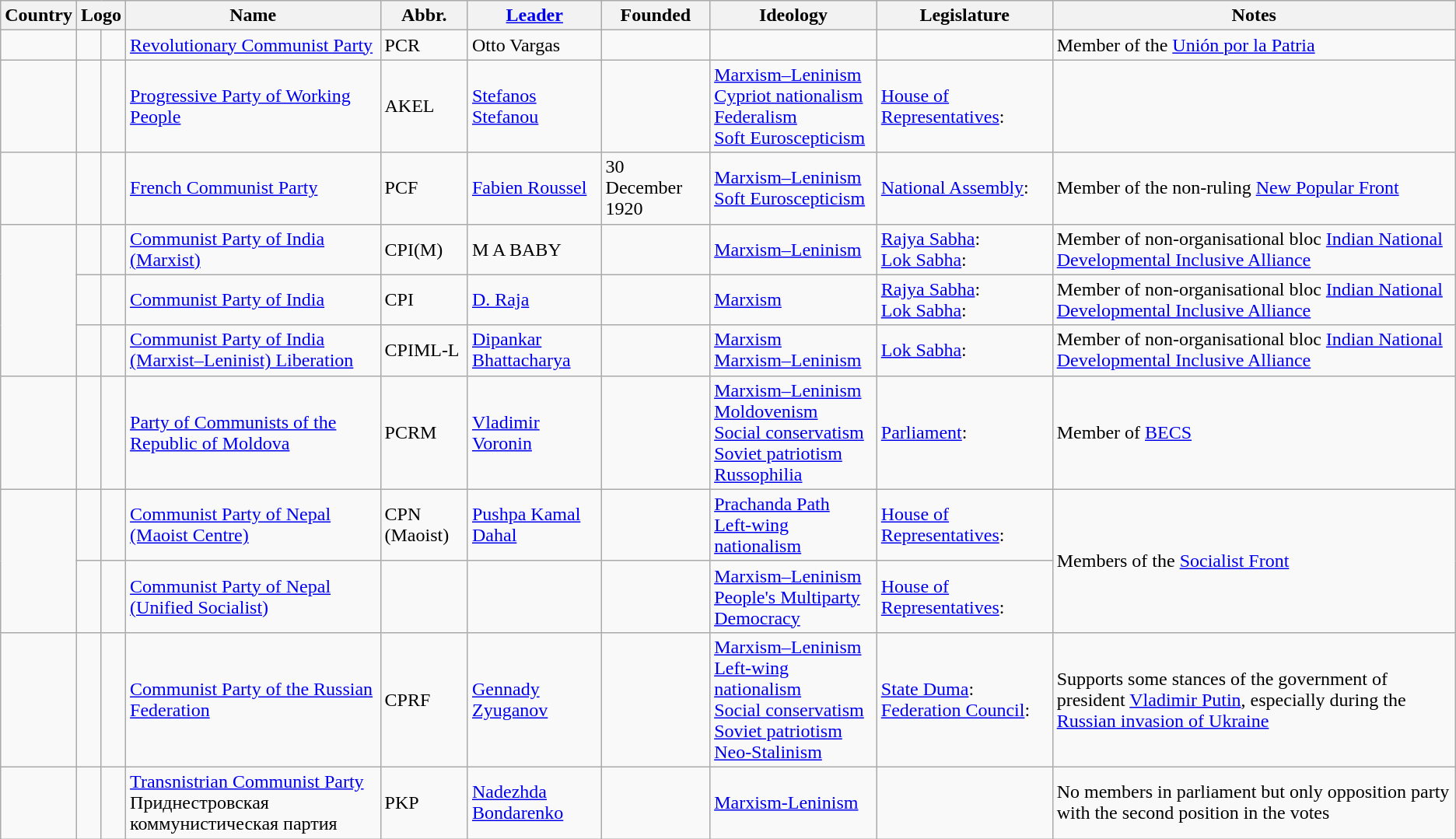<table class="wikitable sortable">
<tr>
<th>Country</th>
<th colspan=2>Logo</th>
<th>Name</th>
<th>Abbr.</th>
<th><a href='#'>Leader</a></th>
<th>Founded</th>
<th>Ideology</th>
<th>Legislature</th>
<th>Notes</th>
</tr>
<tr>
<td></td>
<td></td>
<td></td>
<td><a href='#'>Revolutionary Communist Party</a></td>
<td>PCR</td>
<td>Otto Vargas</td>
<td></td>
<td></td>
<td></td>
<td>Member of the <a href='#'>Unión por la Patria</a></td>
</tr>
<tr>
<td></td>
<td></td>
<td></td>
<td><a href='#'>Progressive Party of Working People</a><br><small></small></td>
<td>AKEL</td>
<td><a href='#'>Stefanos Stefanou</a></td>
<td></td>
<td><a href='#'>Marxism–Leninism</a><br><a href='#'>Cypriot nationalism</a><br><a href='#'>Federalism</a><br><a href='#'>Soft Euroscepticism</a></td>
<td><a href='#'>House of Representatives</a>: </td>
<td></td>
</tr>
<tr>
<td></td>
<td></td>
<td></td>
<td><a href='#'>French Communist Party</a><br><small></small></td>
<td>PCF</td>
<td><a href='#'>Fabien Roussel</a></td>
<td>30 December 1920</td>
<td><a href='#'>Marxism–Leninism</a><br><a href='#'>Soft Euroscepticism</a></td>
<td><a href='#'>National Assembly</a>: </td>
<td>Member of the non-ruling <a href='#'>New Popular Front</a></td>
</tr>
<tr>
<td rowspan="3"></td>
<td></td>
<td></td>
<td><a href='#'>Communist Party of India (Marxist)</a></td>
<td>CPI(M)</td>
<td>M A BABY</td>
<td></td>
<td><a href='#'>Marxism–Leninism</a></td>
<td><a href='#'>Rajya Sabha</a>: <br><a href='#'>Lok Sabha</a>: </td>
<td>Member of non-organisational bloc <a href='#'>Indian National Developmental Inclusive Alliance</a></td>
</tr>
<tr>
<td></td>
<td></td>
<td><a href='#'>Communist Party of India</a></td>
<td>CPI</td>
<td><a href='#'>D. Raja</a></td>
<td></td>
<td><a href='#'>Marxism</a></td>
<td><a href='#'>Rajya Sabha</a>: <br><a href='#'>Lok Sabha</a>: </td>
<td>Member of non-organisational bloc <a href='#'>Indian National Developmental Inclusive Alliance</a></td>
</tr>
<tr>
<td></td>
<td></td>
<td><a href='#'>Communist Party of India (Marxist–Leninist) Liberation</a></td>
<td>CPIML-L</td>
<td><a href='#'>Dipankar Bhattacharya</a></td>
<td></td>
<td><a href='#'>Marxism</a><br><a href='#'>Marxism–Leninism</a></td>
<td><a href='#'>Lok Sabha</a>: </td>
<td>Member of non-organisational bloc <a href='#'>Indian National Developmental Inclusive Alliance</a></td>
</tr>
<tr>
<td></td>
<td></td>
<td></td>
<td><a href='#'>Party of Communists of the Republic of Moldova</a><br><small></small></td>
<td>PCRM</td>
<td><a href='#'>Vladimir Voronin</a></td>
<td></td>
<td><a href='#'>Marxism–Leninism</a><br><a href='#'>Moldovenism</a><br><a href='#'>Social conservatism</a><br><a href='#'>Soviet patriotism</a><br><a href='#'>Russophilia</a></td>
<td><a href='#'>Parliament</a>: </td>
<td>Member of <a href='#'>BECS</a></td>
</tr>
<tr>
<td rowspan="2"></td>
<td></td>
<td></td>
<td><a href='#'>Communist Party of Nepal (Maoist Centre)</a><br><small></small></td>
<td>CPN (Maoist)<br><small></small></td>
<td><a href='#'>Pushpa Kamal Dahal</a></td>
<td data-sort-value="1994"></td>
<td><a href='#'>Prachanda Path</a><br><a href='#'>Left-wing nationalism</a></td>
<td><a href='#'>House of Representatives</a>: </td>
<td rowspan="2">Members of the <a href='#'>Socialist Front</a></td>
</tr>
<tr>
<td></td>
<td></td>
<td><a href='#'>Communist Party of Nepal (Unified Socialist)</a><br><small></small></td>
<td></td>
<td></td>
<td data-sort-value="2021-08-18"></td>
<td><a href='#'>Marxism–Leninism</a><br><a href='#'>People's Multiparty Democracy</a></td>
<td><a href='#'>House of Representatives</a>: </td>
</tr>
<tr>
<td></td>
<td></td>
<td></td>
<td><a href='#'>Communist Party of the Russian Federation</a><br><small></small></td>
<td>CPRF</td>
<td><a href='#'>Gennady Zyuganov</a></td>
<td></td>
<td><a href='#'>Marxism–Leninism</a><br><a href='#'>Left-wing nationalism</a><br><a href='#'>Social conservatism</a><br><a href='#'>Soviet patriotism</a><br><a href='#'>Neo-Stalinism</a></td>
<td><a href='#'>State Duma</a>:  <a href='#'>Federation Council</a>: </td>
<td>Supports some stances of the government of president <a href='#'>Vladimir Putin</a>, especially during the <a href='#'>Russian invasion of Ukraine</a></td>
</tr>
<tr>
<td></td>
<td></td>
<td></td>
<td><a href='#'>Transnistrian Communist Party</a><br>Приднестровская коммунистическая партия</td>
<td>PKP</td>
<td><a href='#'>Nadezhda Bondarenko</a></td>
<td></td>
<td><a href='#'>Marxism-Leninism</a></td>
<td></td>
<td>No members in parliament but only opposition party with the second position in the votes</td>
</tr>
</table>
